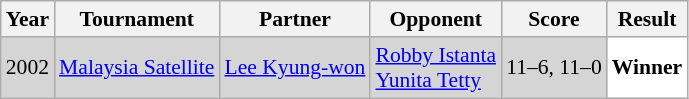<table class="sortable wikitable" style="font-size: 90%;">
<tr>
<th>Year</th>
<th>Tournament</th>
<th>Partner</th>
<th>Opponent</th>
<th>Score</th>
<th>Result</th>
</tr>
<tr style="background:#D5D5D5">
<td align="center">2002</td>
<td align="left"><a href='#'>Malaysia Satellite</a></td>
<td align="left"> <a href='#'>Lee Kyung-won</a></td>
<td align="left"> <a href='#'>Robby Istanta</a> <br>  <a href='#'>Yunita Tetty</a></td>
<td align="left">11–6, 11–0</td>
<td style="text-align:left; background:white"> <strong>Winner</strong></td>
</tr>
</table>
